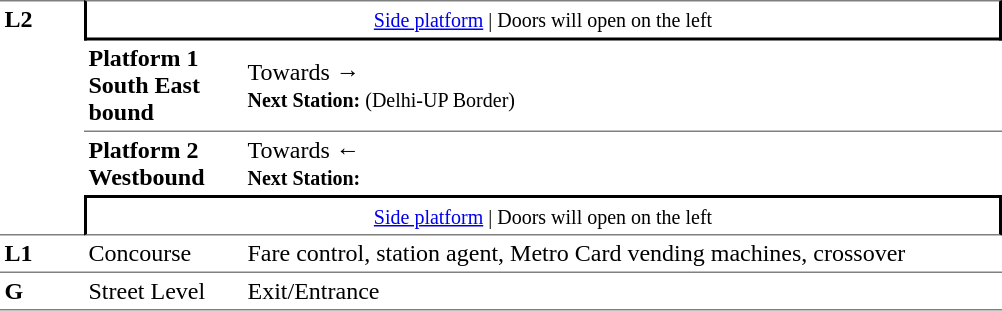<table table border=0 cellspacing=0 cellpadding=3>
<tr>
<td style="border-top:solid 1px grey;border-bottom:solid 1px grey;" width=50 rowspan=4 valign=top><strong>L2</strong></td>
<td style="border-top:solid 1px grey;border-right:solid 2px black;border-left:solid 2px black;border-bottom:solid 2px black;text-align:center;" colspan=2><small><a href='#'>Side platform</a> | Doors will open on the left </small></td>
</tr>
<tr>
<td style="border-bottom:solid 1px grey;" width=100><span><strong>Platform 1</strong><br><strong>South East bound</strong></span></td>
<td style="border-bottom:solid 1px grey;" width=500>Towards → <br><small><strong>Next Station:</strong>  (Delhi-UP Border)</small></td>
</tr>
<tr>
<td><span><strong>Platform 2</strong><br><strong>Westbound</strong></span></td>
<td>Towards ← <br><small><strong>Next Station:</strong> </small></td>
</tr>
<tr>
<td style="border-top:solid 2px black;border-right:solid 2px black;border-left:solid 2px black;border-bottom:solid 1px grey;text-align:center;" colspan=2><small><a href='#'>Side platform</a> | Doors will open on the left </small></td>
</tr>
<tr>
<td valign=top><strong>L1</strong></td>
<td valign=top>Concourse</td>
<td valign=top>Fare control, station agent, Metro Card vending machines, crossover</td>
</tr>
<tr>
<td style="border-bottom:solid 1px grey;border-top:solid 1px grey;" width=50 valign=top><strong>G</strong></td>
<td style="border-top:solid 1px grey;border-bottom:solid 1px grey;" width=100 valign=top>Street Level</td>
<td style="border-top:solid 1px grey;border-bottom:solid 1px grey;" width=500 valign=top>Exit/Entrance</td>
</tr>
</table>
